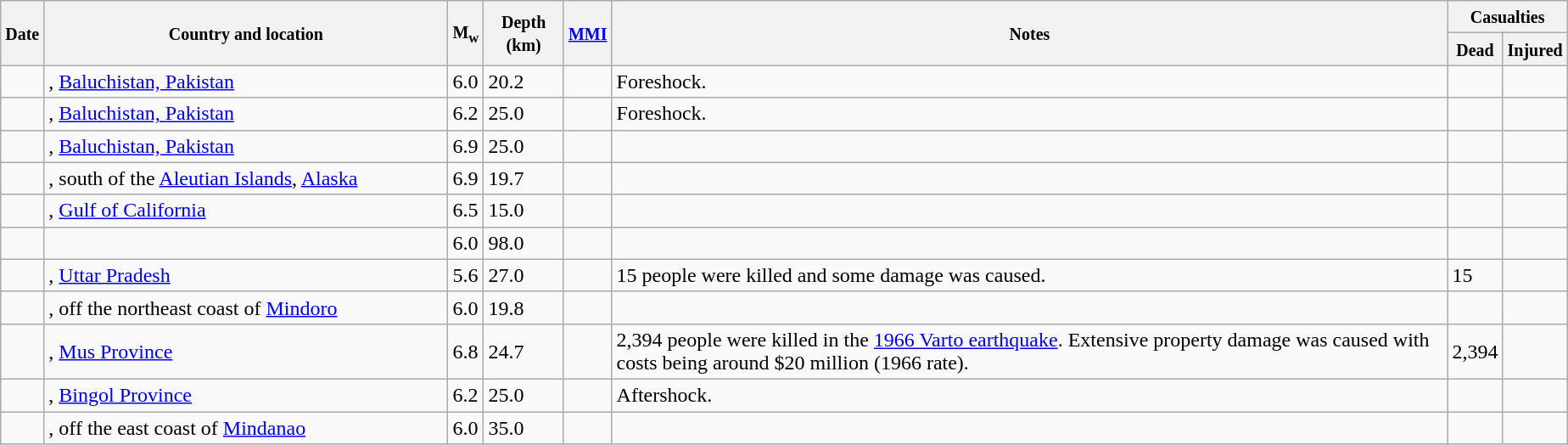<table class="wikitable sortable sort-under" style="border:1px black; margin-left:1em;">
<tr>
<th rowspan="2"><small>Date</small></th>
<th rowspan="2" style="width: 310px"><small>Country and location</small></th>
<th rowspan="2"><small>M<sub>w</sub></small></th>
<th rowspan="2"><small>Depth (km)</small></th>
<th rowspan="2"><small><a href='#'>MMI</a></small></th>
<th rowspan="2" class="unsortable"><small>Notes</small></th>
<th colspan="2"><small>Casualties</small></th>
</tr>
<tr>
<th><small>Dead</small></th>
<th><small>Injured</small></th>
</tr>
<tr>
<td></td>
<td>, <a href='#'>Baluchistan, Pakistan</a></td>
<td>6.0</td>
<td>20.2</td>
<td></td>
<td>Foreshock.</td>
<td></td>
<td></td>
</tr>
<tr>
<td></td>
<td>, <a href='#'>Baluchistan, Pakistan</a></td>
<td>6.2</td>
<td>25.0</td>
<td></td>
<td>Foreshock.</td>
<td></td>
<td></td>
</tr>
<tr>
<td></td>
<td>, <a href='#'>Baluchistan, Pakistan</a></td>
<td>6.9</td>
<td>25.0</td>
<td></td>
<td></td>
<td></td>
<td></td>
</tr>
<tr>
<td></td>
<td>, south of the <a href='#'>Aleutian Islands</a>, <a href='#'>Alaska</a></td>
<td>6.9</td>
<td>19.7</td>
<td></td>
<td></td>
<td></td>
<td></td>
</tr>
<tr>
<td></td>
<td>, <a href='#'>Gulf of California</a></td>
<td>6.5</td>
<td>15.0</td>
<td></td>
<td></td>
<td></td>
<td></td>
</tr>
<tr>
<td></td>
<td></td>
<td>6.0</td>
<td>98.0</td>
<td></td>
<td></td>
<td></td>
<td></td>
</tr>
<tr>
<td></td>
<td>, <a href='#'>Uttar Pradesh</a></td>
<td>5.6</td>
<td>27.0</td>
<td></td>
<td>15 people were killed and some damage was caused.</td>
<td>15</td>
<td></td>
</tr>
<tr>
<td></td>
<td>, off the northeast coast of <a href='#'>Mindoro</a></td>
<td>6.0</td>
<td>19.8</td>
<td></td>
<td></td>
<td></td>
<td></td>
</tr>
<tr>
<td></td>
<td>, <a href='#'>Mus Province</a></td>
<td>6.8</td>
<td>24.7</td>
<td></td>
<td>2,394 people were killed in the <a href='#'>1966 Varto earthquake</a>. Extensive property damage was caused with costs being around $20 million (1966 rate).</td>
<td>2,394</td>
<td></td>
</tr>
<tr>
<td></td>
<td>, <a href='#'>Bingol Province</a></td>
<td>6.2</td>
<td>25.0</td>
<td></td>
<td>Aftershock.</td>
<td></td>
<td></td>
</tr>
<tr>
<td></td>
<td>, off the east coast of <a href='#'>Mindanao</a></td>
<td>6.0</td>
<td>35.0</td>
<td></td>
<td></td>
<td></td>
<td></td>
</tr>
</table>
